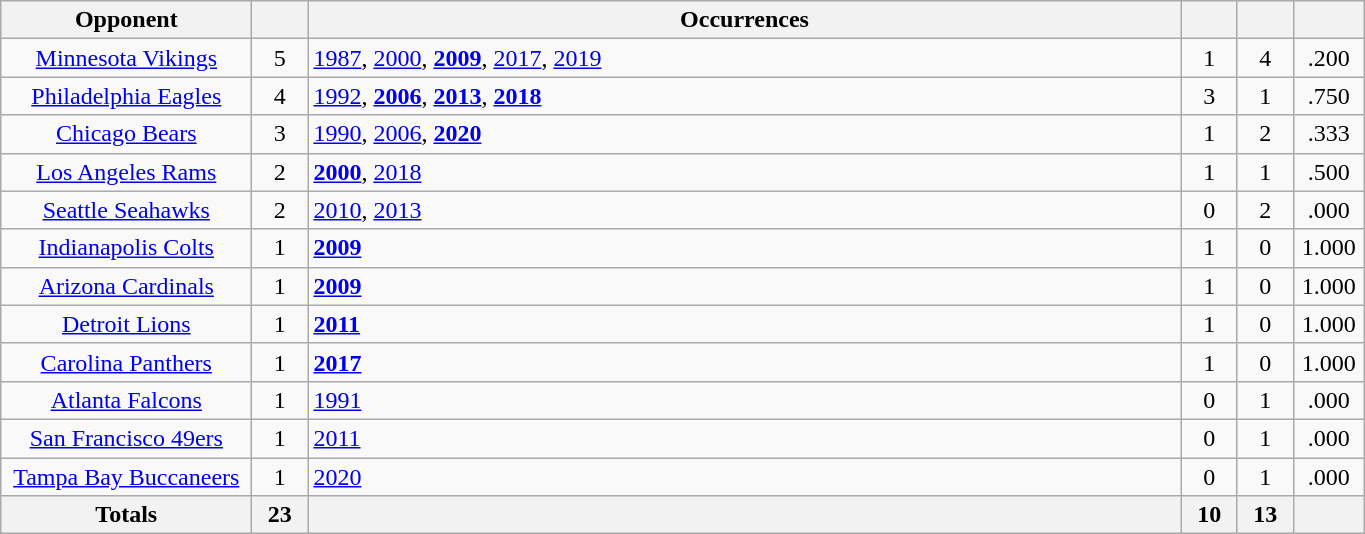<table class="wikitable sortable" style="text-align: center; width: 72%;">
<tr>
<th width="160">Opponent</th>
<th width="30"></th>
<th>Occurrences</th>
<th width="30"></th>
<th width="30"></th>
<th width="40"></th>
</tr>
<tr>
<td><a href='#'>Minnesota Vikings</a></td>
<td>5</td>
<td align=left><a href='#'>1987</a>, <a href='#'>2000</a>, <strong><a href='#'>2009</a></strong>, <a href='#'>2017</a>, <a href='#'>2019</a></td>
<td>1</td>
<td>4</td>
<td>.200</td>
</tr>
<tr>
<td><a href='#'>Philadelphia Eagles</a></td>
<td>4</td>
<td align=left><a href='#'>1992</a>, <strong><a href='#'>2006</a></strong>, <strong><a href='#'>2013</a></strong>, <strong><a href='#'>2018</a></strong></td>
<td>3</td>
<td>1</td>
<td>.750</td>
</tr>
<tr>
<td><a href='#'>Chicago Bears</a></td>
<td>3</td>
<td style="text-align:left"><a href='#'>1990</a>, <a href='#'>2006</a>, <strong><a href='#'>2020</a></strong></td>
<td>1</td>
<td>2</td>
<td>.333</td>
</tr>
<tr>
<td><a href='#'>Los Angeles Rams</a></td>
<td>2</td>
<td align=left><strong><a href='#'>2000</a></strong>, <a href='#'>2018</a></td>
<td>1</td>
<td>1</td>
<td>.500</td>
</tr>
<tr>
<td><a href='#'>Seattle Seahawks</a></td>
<td>2</td>
<td align=left><a href='#'>2010</a>, <a href='#'>2013</a></td>
<td>0</td>
<td>2</td>
<td>.000</td>
</tr>
<tr>
<td><a href='#'>Indianapolis Colts</a></td>
<td>1</td>
<td align=left><strong><a href='#'>2009</a></strong></td>
<td>1</td>
<td>0</td>
<td>1.000</td>
</tr>
<tr>
<td><a href='#'>Arizona Cardinals</a></td>
<td>1</td>
<td align=left><strong><a href='#'>2009</a></strong></td>
<td>1</td>
<td>0</td>
<td>1.000</td>
</tr>
<tr>
<td><a href='#'>Detroit Lions</a></td>
<td>1</td>
<td align=left><strong><a href='#'>2011</a></strong></td>
<td>1</td>
<td>0</td>
<td>1.000</td>
</tr>
<tr>
<td><a href='#'>Carolina Panthers</a></td>
<td>1</td>
<td align=left><strong><a href='#'>2017</a></strong></td>
<td>1</td>
<td>0</td>
<td>1.000</td>
</tr>
<tr>
<td><a href='#'>Atlanta Falcons</a></td>
<td>1</td>
<td align=left><a href='#'>1991</a></td>
<td>0</td>
<td>1</td>
<td>.000</td>
</tr>
<tr>
<td><a href='#'>San Francisco 49ers</a></td>
<td>1</td>
<td align=left><a href='#'>2011</a></td>
<td>0</td>
<td>1</td>
<td>.000</td>
</tr>
<tr>
<td><a href='#'>Tampa Bay Buccaneers</a></td>
<td>1</td>
<td style="text-align:left"><a href='#'>2020</a></td>
<td>0</td>
<td>1</td>
<td>.000</td>
</tr>
<tr>
<th>Totals</th>
<th>23</th>
<th></th>
<th>10</th>
<th>13</th>
<th></th>
</tr>
</table>
